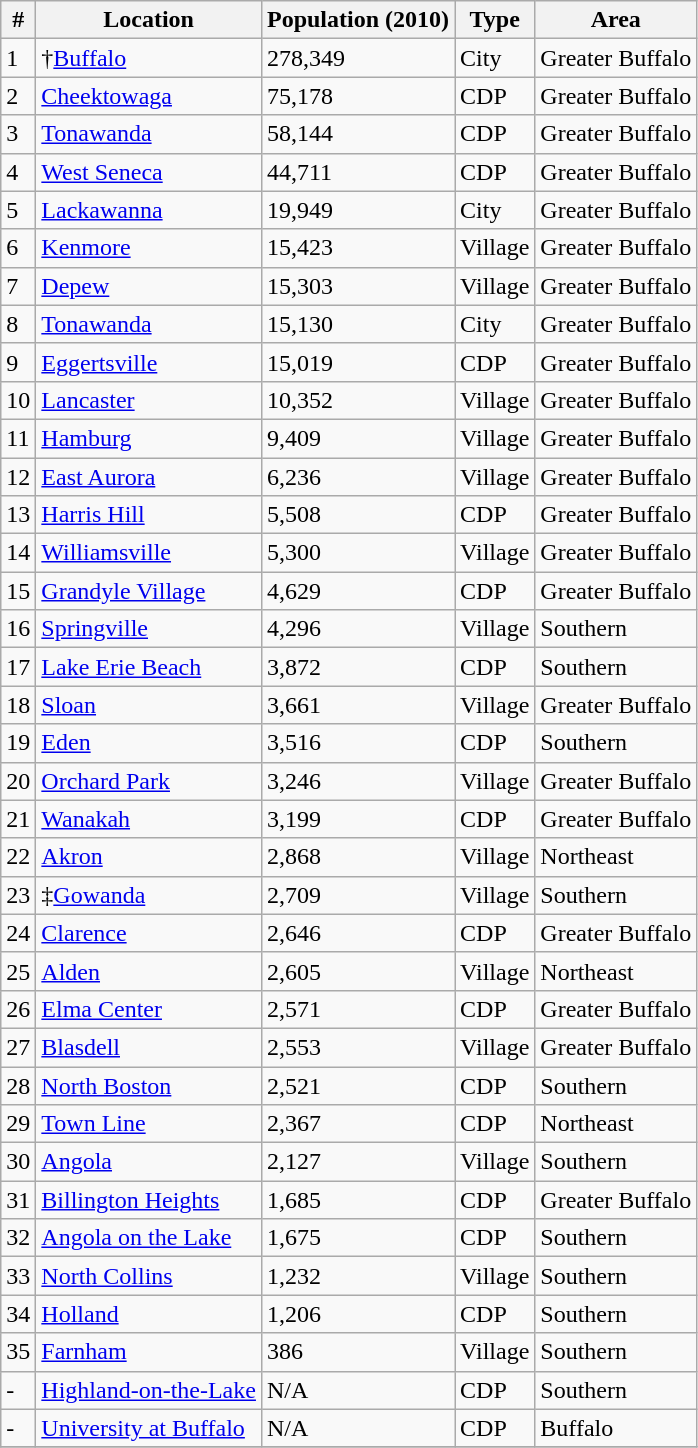<table class="wikitable sortable">
<tr>
<th>#</th>
<th>Location</th>
<th>Population (2010)</th>
<th>Type</th>
<th>Area</th>
</tr>
<tr>
<td>1</td>
<td>†<a href='#'>Buffalo</a></td>
<td>278,349</td>
<td>City</td>
<td>Greater Buffalo</td>
</tr>
<tr>
<td>2</td>
<td><a href='#'>Cheektowaga</a></td>
<td>75,178</td>
<td>CDP</td>
<td>Greater Buffalo</td>
</tr>
<tr>
<td>3</td>
<td><a href='#'>Tonawanda</a></td>
<td>58,144</td>
<td>CDP</td>
<td>Greater Buffalo</td>
</tr>
<tr>
<td>4</td>
<td><a href='#'>West Seneca</a></td>
<td>44,711</td>
<td>CDP</td>
<td>Greater Buffalo</td>
</tr>
<tr>
<td>5</td>
<td><a href='#'>Lackawanna</a></td>
<td>19,949</td>
<td>City</td>
<td>Greater Buffalo</td>
</tr>
<tr>
<td>6</td>
<td><a href='#'>Kenmore</a></td>
<td>15,423</td>
<td>Village</td>
<td>Greater Buffalo</td>
</tr>
<tr>
<td>7</td>
<td><a href='#'>Depew</a></td>
<td>15,303</td>
<td>Village</td>
<td>Greater Buffalo</td>
</tr>
<tr>
<td>8</td>
<td><a href='#'>Tonawanda</a></td>
<td>15,130</td>
<td>City</td>
<td>Greater Buffalo</td>
</tr>
<tr>
<td>9</td>
<td><a href='#'>Eggertsville</a></td>
<td>15,019</td>
<td>CDP</td>
<td>Greater Buffalo</td>
</tr>
<tr>
<td>10</td>
<td><a href='#'>Lancaster</a></td>
<td>10,352</td>
<td>Village</td>
<td>Greater Buffalo</td>
</tr>
<tr>
<td>11</td>
<td><a href='#'>Hamburg</a></td>
<td>9,409</td>
<td>Village</td>
<td>Greater Buffalo</td>
</tr>
<tr>
<td>12</td>
<td><a href='#'>East Aurora</a></td>
<td>6,236</td>
<td>Village</td>
<td>Greater Buffalo</td>
</tr>
<tr>
<td>13</td>
<td><a href='#'>Harris Hill</a></td>
<td>5,508</td>
<td>CDP</td>
<td>Greater Buffalo</td>
</tr>
<tr>
<td>14</td>
<td><a href='#'>Williamsville</a></td>
<td>5,300</td>
<td>Village</td>
<td>Greater Buffalo</td>
</tr>
<tr>
<td>15</td>
<td><a href='#'>Grandyle Village</a></td>
<td>4,629</td>
<td>CDP</td>
<td>Greater Buffalo</td>
</tr>
<tr>
<td>16</td>
<td><a href='#'>Springville</a></td>
<td>4,296</td>
<td>Village</td>
<td>Southern</td>
</tr>
<tr>
<td>17</td>
<td><a href='#'>Lake Erie Beach</a></td>
<td>3,872</td>
<td>CDP</td>
<td>Southern</td>
</tr>
<tr>
<td>18</td>
<td><a href='#'>Sloan</a></td>
<td>3,661</td>
<td>Village</td>
<td>Greater Buffalo</td>
</tr>
<tr>
<td>19</td>
<td><a href='#'>Eden</a></td>
<td>3,516</td>
<td>CDP</td>
<td>Southern</td>
</tr>
<tr>
<td>20</td>
<td><a href='#'>Orchard Park</a></td>
<td>3,246</td>
<td>Village</td>
<td>Greater Buffalo</td>
</tr>
<tr>
<td>21</td>
<td><a href='#'>Wanakah</a></td>
<td>3,199</td>
<td>CDP</td>
<td>Greater Buffalo</td>
</tr>
<tr>
<td>22</td>
<td><a href='#'>Akron</a></td>
<td>2,868</td>
<td>Village</td>
<td>Northeast</td>
</tr>
<tr>
<td>23</td>
<td>‡<a href='#'>Gowanda</a></td>
<td>2,709</td>
<td>Village</td>
<td>Southern</td>
</tr>
<tr>
<td>24</td>
<td><a href='#'>Clarence</a></td>
<td>2,646</td>
<td>CDP</td>
<td>Greater Buffalo</td>
</tr>
<tr>
<td>25</td>
<td><a href='#'>Alden</a></td>
<td>2,605</td>
<td>Village</td>
<td>Northeast</td>
</tr>
<tr>
<td>26</td>
<td><a href='#'>Elma Center</a></td>
<td>2,571</td>
<td>CDP</td>
<td>Greater Buffalo</td>
</tr>
<tr>
<td>27</td>
<td><a href='#'>Blasdell</a></td>
<td>2,553</td>
<td>Village</td>
<td>Greater Buffalo</td>
</tr>
<tr>
<td>28</td>
<td><a href='#'>North Boston</a></td>
<td>2,521</td>
<td>CDP</td>
<td>Southern</td>
</tr>
<tr>
<td>29</td>
<td><a href='#'>Town Line</a></td>
<td>2,367</td>
<td>CDP</td>
<td>Northeast</td>
</tr>
<tr>
<td>30</td>
<td><a href='#'>Angola</a></td>
<td>2,127</td>
<td>Village</td>
<td>Southern</td>
</tr>
<tr>
<td>31</td>
<td><a href='#'>Billington Heights</a></td>
<td>1,685</td>
<td>CDP</td>
<td>Greater Buffalo</td>
</tr>
<tr>
<td>32</td>
<td><a href='#'>Angola on the Lake</a></td>
<td>1,675</td>
<td>CDP</td>
<td>Southern</td>
</tr>
<tr>
<td>33</td>
<td><a href='#'>North Collins</a></td>
<td>1,232</td>
<td>Village</td>
<td>Southern</td>
</tr>
<tr>
<td>34</td>
<td><a href='#'>Holland</a></td>
<td>1,206</td>
<td>CDP</td>
<td>Southern</td>
</tr>
<tr>
<td>35</td>
<td><a href='#'>Farnham</a></td>
<td>386</td>
<td>Village</td>
<td>Southern</td>
</tr>
<tr>
<td>-</td>
<td><a href='#'>Highland-on-the-Lake</a></td>
<td>N/A</td>
<td>CDP</td>
<td>Southern</td>
</tr>
<tr>
<td>-</td>
<td><a href='#'>University at Buffalo</a></td>
<td>N/A</td>
<td>CDP</td>
<td>Buffalo</td>
</tr>
<tr>
</tr>
</table>
